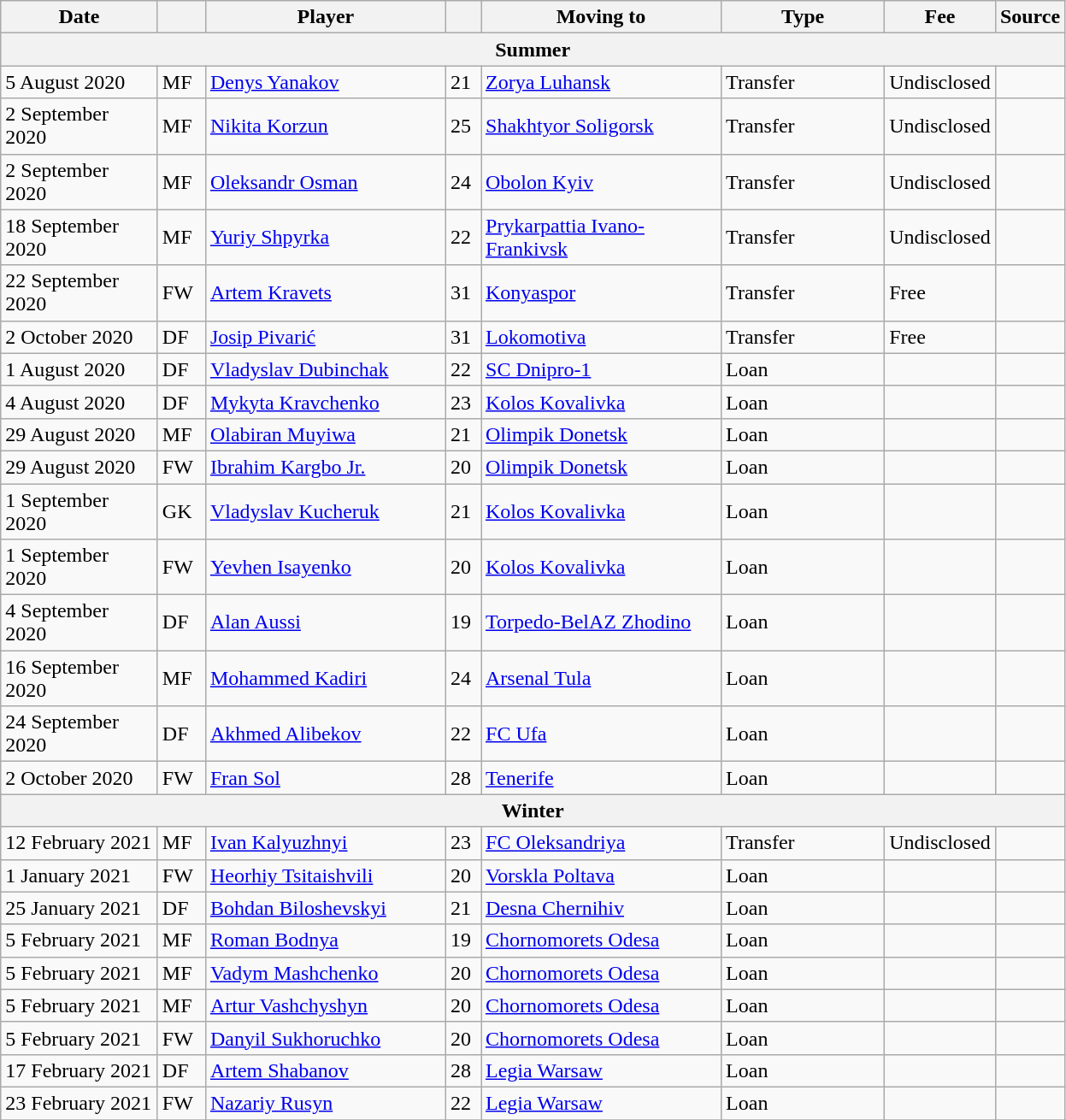<table class="wikitable sortable">
<tr>
<th style="width:115px;">Date</th>
<th style="width:30px;"></th>
<th style="width:180px;">Player</th>
<th style="width:20px;"></th>
<th style="width:180px;">Moving to</th>
<th style="width:120px;" class="unsortable">Type</th>
<th style="width:75px;" class="unsortable">Fee</th>
<th style="width:20px;">Source</th>
</tr>
<tr>
<th colspan=8>Summer</th>
</tr>
<tr>
<td>5 August 2020</td>
<td>MF</td>
<td> <a href='#'>Denys Yanakov</a></td>
<td>21</td>
<td> <a href='#'>Zorya Luhansk</a></td>
<td>Transfer</td>
<td>Undisclosed</td>
<td></td>
</tr>
<tr>
<td>2 September 2020</td>
<td>MF</td>
<td> <a href='#'>Nikita Korzun</a></td>
<td>25</td>
<td> <a href='#'>Shakhtyor Soligorsk</a></td>
<td>Transfer</td>
<td>Undisclosed</td>
<td></td>
</tr>
<tr>
<td>2 September 2020</td>
<td>MF</td>
<td> <a href='#'>Oleksandr Osman</a></td>
<td>24</td>
<td> <a href='#'>Obolon Kyiv</a></td>
<td>Transfer</td>
<td>Undisclosed</td>
<td></td>
</tr>
<tr>
<td>18 September 2020</td>
<td>MF</td>
<td> <a href='#'>Yuriy Shpyrka</a></td>
<td>22</td>
<td> <a href='#'>Prykarpattia Ivano-Frankivsk</a></td>
<td>Transfer</td>
<td>Undisclosed</td>
<td></td>
</tr>
<tr>
<td>22 September 2020</td>
<td>FW</td>
<td> <a href='#'>Artem Kravets</a></td>
<td>31</td>
<td> <a href='#'>Konyaspor</a></td>
<td>Transfer</td>
<td>Free</td>
<td></td>
</tr>
<tr>
<td>2 October 2020</td>
<td>DF</td>
<td> <a href='#'>Josip Pivarić</a></td>
<td>31</td>
<td> <a href='#'>Lokomotiva</a></td>
<td>Transfer</td>
<td>Free</td>
<td></td>
</tr>
<tr>
<td>1 August 2020</td>
<td>DF</td>
<td> <a href='#'>Vladyslav Dubinchak</a></td>
<td>22</td>
<td> <a href='#'>SC Dnipro-1</a></td>
<td>Loan</td>
<td></td>
<td></td>
</tr>
<tr>
<td>4 August 2020</td>
<td>DF</td>
<td> <a href='#'>Mykyta Kravchenko</a></td>
<td>23</td>
<td> <a href='#'>Kolos Kovalivka</a></td>
<td>Loan</td>
<td></td>
<td></td>
</tr>
<tr>
<td>29 August 2020</td>
<td>MF</td>
<td> <a href='#'>Olabiran Muyiwa</a></td>
<td>21</td>
<td> <a href='#'>Olimpik Donetsk</a></td>
<td>Loan</td>
<td></td>
<td></td>
</tr>
<tr>
<td>29 August 2020</td>
<td>FW</td>
<td> <a href='#'>Ibrahim Kargbo Jr.</a></td>
<td>20</td>
<td> <a href='#'>Olimpik Donetsk</a></td>
<td>Loan</td>
<td></td>
<td></td>
</tr>
<tr>
<td>1 September 2020</td>
<td>GK</td>
<td> <a href='#'>Vladyslav Kucheruk</a></td>
<td>21</td>
<td> <a href='#'>Kolos Kovalivka</a></td>
<td>Loan</td>
<td></td>
<td></td>
</tr>
<tr>
<td>1 September 2020</td>
<td>FW</td>
<td> <a href='#'>Yevhen Isayenko</a></td>
<td>20</td>
<td> <a href='#'>Kolos Kovalivka</a></td>
<td>Loan</td>
<td></td>
<td></td>
</tr>
<tr>
<td>4 September 2020</td>
<td>DF</td>
<td> <a href='#'>Alan Aussi</a></td>
<td>19</td>
<td> <a href='#'>Torpedo-BelAZ Zhodino</a></td>
<td>Loan</td>
<td></td>
<td></td>
</tr>
<tr>
<td>16 September 2020</td>
<td>MF</td>
<td> <a href='#'>Mohammed Kadiri</a></td>
<td>24</td>
<td> <a href='#'>Arsenal Tula</a></td>
<td>Loan</td>
<td></td>
<td></td>
</tr>
<tr>
<td>24 September 2020</td>
<td>DF</td>
<td> <a href='#'>Akhmed Alibekov</a></td>
<td>22</td>
<td> <a href='#'>FC Ufa</a></td>
<td>Loan</td>
<td></td>
<td></td>
</tr>
<tr>
<td>2 October 2020</td>
<td>FW</td>
<td> <a href='#'>Fran Sol</a></td>
<td>28</td>
<td> <a href='#'>Tenerife</a></td>
<td>Loan</td>
<td></td>
<td></td>
</tr>
<tr>
<th colspan=8>Winter</th>
</tr>
<tr>
<td>12 February 2021</td>
<td>MF</td>
<td> <a href='#'>Ivan Kalyuzhnyi</a></td>
<td>23</td>
<td> <a href='#'>FC Oleksandriya</a></td>
<td>Transfer</td>
<td>Undisclosed</td>
<td></td>
</tr>
<tr>
<td>1 January 2021</td>
<td>FW</td>
<td> <a href='#'>Heorhiy Tsitaishvili</a></td>
<td>20</td>
<td> <a href='#'>Vorskla Poltava</a></td>
<td>Loan</td>
<td></td>
<td></td>
</tr>
<tr>
<td>25 January 2021</td>
<td>DF</td>
<td> <a href='#'>Bohdan Biloshevskyi</a></td>
<td>21</td>
<td> <a href='#'>Desna Chernihiv</a></td>
<td>Loan</td>
<td></td>
<td></td>
</tr>
<tr>
<td>5 February 2021</td>
<td>MF</td>
<td> <a href='#'>Roman Bodnya</a></td>
<td>19</td>
<td> <a href='#'>Chornomorets Odesa</a></td>
<td>Loan</td>
<td></td>
<td></td>
</tr>
<tr>
<td>5 February 2021</td>
<td>MF</td>
<td> <a href='#'>Vadym Mashchenko</a></td>
<td>20</td>
<td> <a href='#'>Chornomorets Odesa</a></td>
<td>Loan</td>
<td></td>
<td></td>
</tr>
<tr>
<td>5 February 2021</td>
<td>MF</td>
<td> <a href='#'>Artur Vashchyshyn</a></td>
<td>20</td>
<td> <a href='#'>Chornomorets Odesa</a></td>
<td>Loan</td>
<td></td>
<td></td>
</tr>
<tr>
<td>5 February 2021</td>
<td>FW</td>
<td> <a href='#'>Danyil Sukhoruchko</a></td>
<td>20</td>
<td> <a href='#'>Chornomorets Odesa</a></td>
<td>Loan</td>
<td></td>
<td></td>
</tr>
<tr>
<td>17 February 2021</td>
<td>DF</td>
<td> <a href='#'>Artem Shabanov</a></td>
<td>28</td>
<td> <a href='#'>Legia Warsaw</a></td>
<td>Loan</td>
<td></td>
<td></td>
</tr>
<tr>
<td>23 February 2021</td>
<td>FW</td>
<td> <a href='#'>Nazariy Rusyn</a></td>
<td>22</td>
<td> <a href='#'>Legia Warsaw</a></td>
<td>Loan</td>
<td></td>
<td></td>
</tr>
<tr>
</tr>
</table>
